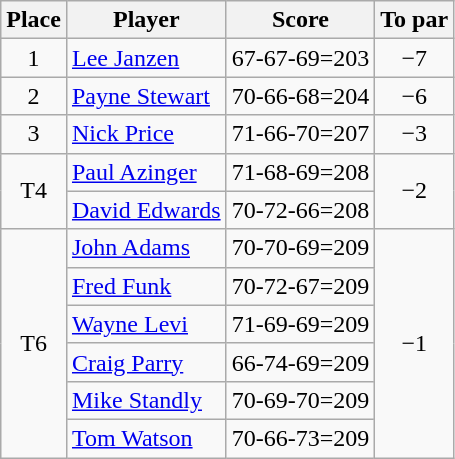<table class="wikitable">
<tr>
<th>Place</th>
<th>Player</th>
<th>Score</th>
<th>To par</th>
</tr>
<tr>
<td align=center>1</td>
<td> <a href='#'>Lee Janzen</a></td>
<td align=center>67-67-69=203</td>
<td align=center>−7</td>
</tr>
<tr>
<td align=center>2</td>
<td> <a href='#'>Payne Stewart</a></td>
<td align=center>70-66-68=204</td>
<td align=center>−6</td>
</tr>
<tr>
<td align=center>3</td>
<td> <a href='#'>Nick Price</a></td>
<td align=center>71-66-70=207</td>
<td align=center>−3</td>
</tr>
<tr>
<td rowspan="2" align=center>T4</td>
<td> <a href='#'>Paul Azinger</a></td>
<td align=center>71-68-69=208</td>
<td rowspan="2" align=center>−2</td>
</tr>
<tr>
<td> <a href='#'>David Edwards</a></td>
<td align=center>70-72-66=208</td>
</tr>
<tr>
<td rowspan="6" align=center>T6</td>
<td> <a href='#'>John Adams</a></td>
<td align=center>70-70-69=209</td>
<td rowspan="6" align=center>−1</td>
</tr>
<tr>
<td> <a href='#'>Fred Funk</a></td>
<td align=center>70-72-67=209</td>
</tr>
<tr>
<td> <a href='#'>Wayne Levi</a></td>
<td align=center>71-69-69=209</td>
</tr>
<tr>
<td> <a href='#'>Craig Parry</a></td>
<td align=center>66-74-69=209</td>
</tr>
<tr>
<td> <a href='#'>Mike Standly</a></td>
<td align=center>70-69-70=209</td>
</tr>
<tr>
<td> <a href='#'>Tom Watson</a></td>
<td align=center>70-66-73=209</td>
</tr>
</table>
